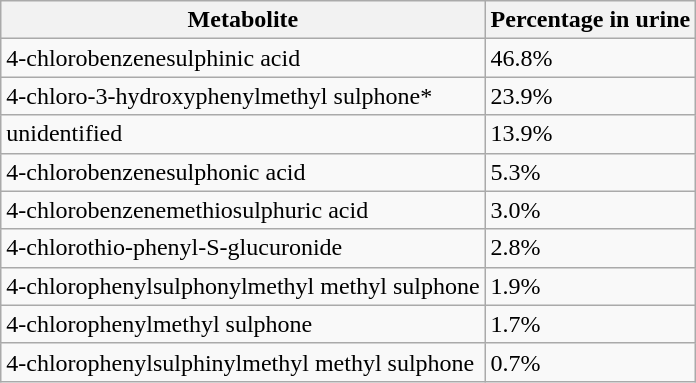<table class="wikitable">
<tr>
<th>Metabolite</th>
<th>Percentage in urine</th>
</tr>
<tr>
<td>4-chlorobenzenesulphinic acid</td>
<td>46.8%</td>
</tr>
<tr>
<td>4-chloro-3-hydroxyphenylmethyl sulphone*</td>
<td>23.9%</td>
</tr>
<tr>
<td>unidentified</td>
<td>13.9%</td>
</tr>
<tr>
<td>4-chlorobenzenesulphonic acid</td>
<td>5.3%</td>
</tr>
<tr>
<td>4-chlorobenzenemethiosulphuric acid</td>
<td>3.0%</td>
</tr>
<tr>
<td>4-chlorothio-phenyl-S-glucuronide</td>
<td>2.8%</td>
</tr>
<tr>
<td>4-chlorophenylsulphonylmethyl methyl sulphone</td>
<td>1.9%</td>
</tr>
<tr>
<td>4-chlorophenylmethyl sulphone</td>
<td>1.7%</td>
</tr>
<tr>
<td>4-chlorophenylsulphinylmethyl methyl sulphone</td>
<td>0.7%</td>
</tr>
</table>
